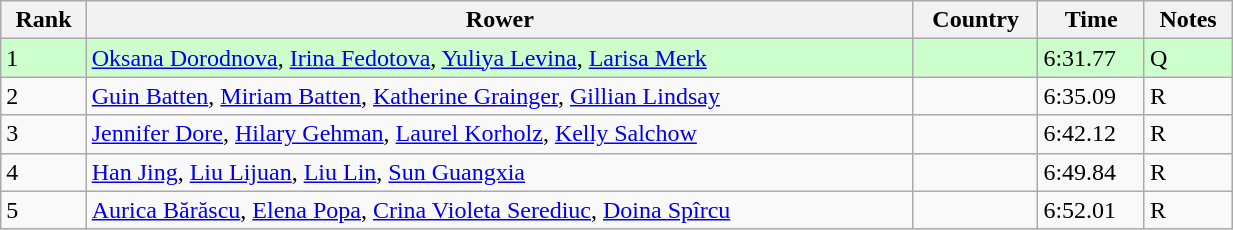<table class="wikitable sortable" width=65%>
<tr>
<th>Rank</th>
<th>Rower</th>
<th>Country</th>
<th>Time</th>
<th>Notes</th>
</tr>
<tr bgcolor=ccffcc>
<td>1</td>
<td><a href='#'>Oksana Dorodnova</a>, <a href='#'>Irina Fedotova</a>, <a href='#'>Yuliya Levina</a>, <a href='#'>Larisa Merk</a></td>
<td></td>
<td>6:31.77</td>
<td>Q</td>
</tr>
<tr>
<td>2</td>
<td><a href='#'>Guin Batten</a>, <a href='#'>Miriam Batten</a>, <a href='#'>Katherine Grainger</a>, <a href='#'>Gillian Lindsay</a></td>
<td></td>
<td>6:35.09</td>
<td>R</td>
</tr>
<tr>
<td>3</td>
<td><a href='#'>Jennifer Dore</a>, <a href='#'>Hilary Gehman</a>, <a href='#'>Laurel Korholz</a>, <a href='#'>Kelly Salchow</a></td>
<td></td>
<td>6:42.12</td>
<td>R</td>
</tr>
<tr>
<td>4</td>
<td><a href='#'>Han Jing</a>, <a href='#'>Liu Lijuan</a>, <a href='#'>Liu Lin</a>, <a href='#'>Sun Guangxia</a></td>
<td></td>
<td>6:49.84</td>
<td>R</td>
</tr>
<tr>
<td>5</td>
<td><a href='#'>Aurica Bărăscu</a>, <a href='#'>Elena Popa</a>, <a href='#'>Crina Violeta Serediuc</a>, <a href='#'>Doina Spîrcu</a></td>
<td></td>
<td>6:52.01</td>
<td>R</td>
</tr>
</table>
